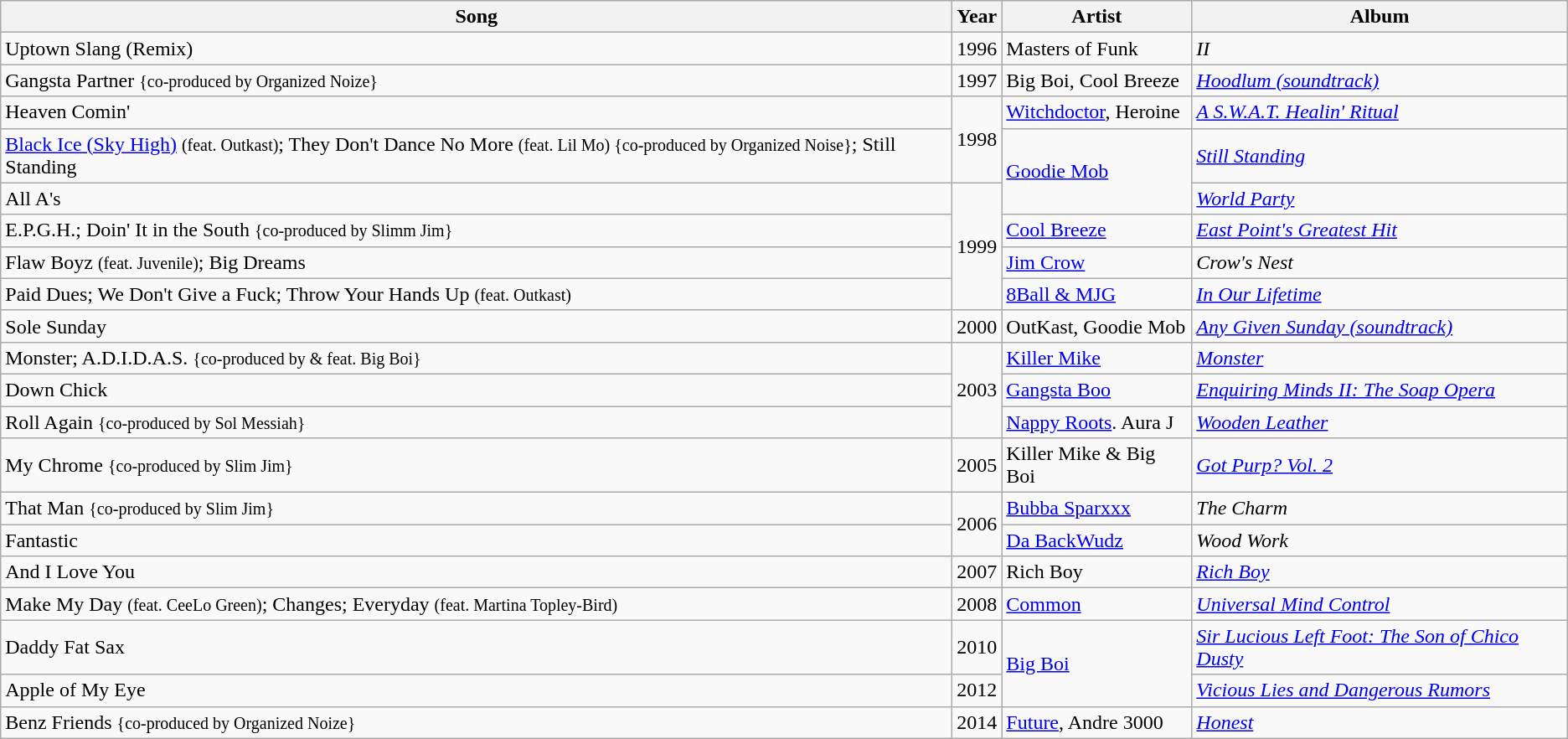<table class="wikitable">
<tr>
<th>Song</th>
<th>Year</th>
<th>Artist</th>
<th>Album</th>
</tr>
<tr>
<td>Uptown Slang (Remix)</td>
<td>1996</td>
<td>Masters of Funk</td>
<td><em>II</em></td>
</tr>
<tr>
<td>Gangsta Partner <small>{co-produced by Organized Noize}</small></td>
<td>1997</td>
<td>Big Boi, Cool Breeze</td>
<td><em><a href='#'>Hoodlum (soundtrack)</a></em></td>
</tr>
<tr>
<td>Heaven Comin'</td>
<td rowspan="2">1998</td>
<td><a href='#'>Witchdoctor</a>, Heroine</td>
<td><em><a href='#'>A S.W.A.T. Healin' Ritual</a></em></td>
</tr>
<tr>
<td><a href='#'>Black Ice (Sky High)</a> <small>(feat. Outkast)</small>; They Don't Dance No More <small>(feat. Lil Mo) {co-produced by Organized Noise}</small>; Still Standing</td>
<td rowspan="2"><a href='#'>Goodie Mob</a></td>
<td><a href='#'><em>Still Standing</em></a></td>
</tr>
<tr>
<td>All A's</td>
<td rowspan="4">1999</td>
<td><a href='#'><em>World Party</em></a></td>
</tr>
<tr>
<td>E.P.G.H.; Doin' It in the South <small>{co-produced by Slimm Jim}</small></td>
<td><a href='#'>Cool Breeze</a></td>
<td><em><a href='#'>East Point's Greatest Hit</a></em></td>
</tr>
<tr>
<td>Flaw Boyz <small>(feat. Juvenile)</small>; Big Dreams</td>
<td><a href='#'>Jim Crow</a></td>
<td><em>Crow's Nest</em></td>
</tr>
<tr>
<td>Paid Dues; We Don't Give a Fuck; Throw Your Hands Up <small>(feat. Outkast)</small></td>
<td><a href='#'>8Ball & MJG</a></td>
<td><a href='#'><em>In Our Lifetime</em></a></td>
</tr>
<tr>
<td>Sole Sunday</td>
<td>2000</td>
<td>OutKast, Goodie Mob</td>
<td><em><a href='#'>Any Given Sunday (soundtrack)</a></em></td>
</tr>
<tr>
<td>Monster; A.D.I.D.A.S. <small>{co-produced by & feat. Big Boi}</small></td>
<td rowspan="3">2003</td>
<td><a href='#'>Killer Mike</a></td>
<td><a href='#'><em>Monster</em></a></td>
</tr>
<tr>
<td>Down Chick</td>
<td><a href='#'>Gangsta Boo</a></td>
<td><em><a href='#'>Enquiring Minds II: The Soap Opera</a></em></td>
</tr>
<tr>
<td>Roll Again <small>{co-produced by Sol Messiah}</small></td>
<td><a href='#'>Nappy Roots</a>. Aura J</td>
<td><em><a href='#'>Wooden Leather</a></em></td>
</tr>
<tr>
<td>My Chrome <small>{co-produced by Slim Jim}</small></td>
<td>2005</td>
<td>Killer Mike & Big Boi</td>
<td><em><a href='#'>Got Purp? Vol. 2</a></em></td>
</tr>
<tr>
<td>That Man <small>{co-produced by Slim Jim}</small></td>
<td rowspan="2">2006</td>
<td><a href='#'>Bubba Sparxxx</a></td>
<td><em>The Charm</em></td>
</tr>
<tr>
<td>Fantastic</td>
<td><a href='#'>Da BackWudz</a></td>
<td><em>Wood Work</em></td>
</tr>
<tr>
<td>And I Love You</td>
<td>2007</td>
<td>Rich Boy</td>
<td><a href='#'><em>Rich Boy</em></a></td>
</tr>
<tr>
<td>Make My Day <small>(feat. CeeLo Green)</small>; Changes; Everyday <small>(feat. Martina Topley-Bird)</small></td>
<td>2008</td>
<td><a href='#'>Common</a></td>
<td><em><a href='#'>Universal Mind Control</a></em></td>
</tr>
<tr>
<td>Daddy Fat Sax</td>
<td>2010</td>
<td rowspan="2"><a href='#'>Big Boi</a></td>
<td><em><a href='#'>Sir Lucious Left Foot: The Son of Chico Dusty</a></em></td>
</tr>
<tr>
<td>Apple of My Eye</td>
<td>2012</td>
<td><em><a href='#'>Vicious Lies and Dangerous Rumors</a></em></td>
</tr>
<tr>
<td>Benz Friends <small>{co-produced by Organized Noize}</small></td>
<td>2014</td>
<td><a href='#'>Future</a>, Andre 3000</td>
<td><em><a href='#'>Honest</a></em></td>
</tr>
</table>
